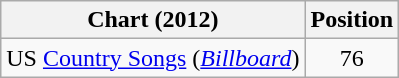<table class="wikitable sortable">
<tr>
<th scope="col">Chart (2012)</th>
<th scope="col">Position</th>
</tr>
<tr>
<td>US <a href='#'>Country Songs</a> (<em><a href='#'>Billboard</a></em>)</td>
<td align="center">76</td>
</tr>
</table>
